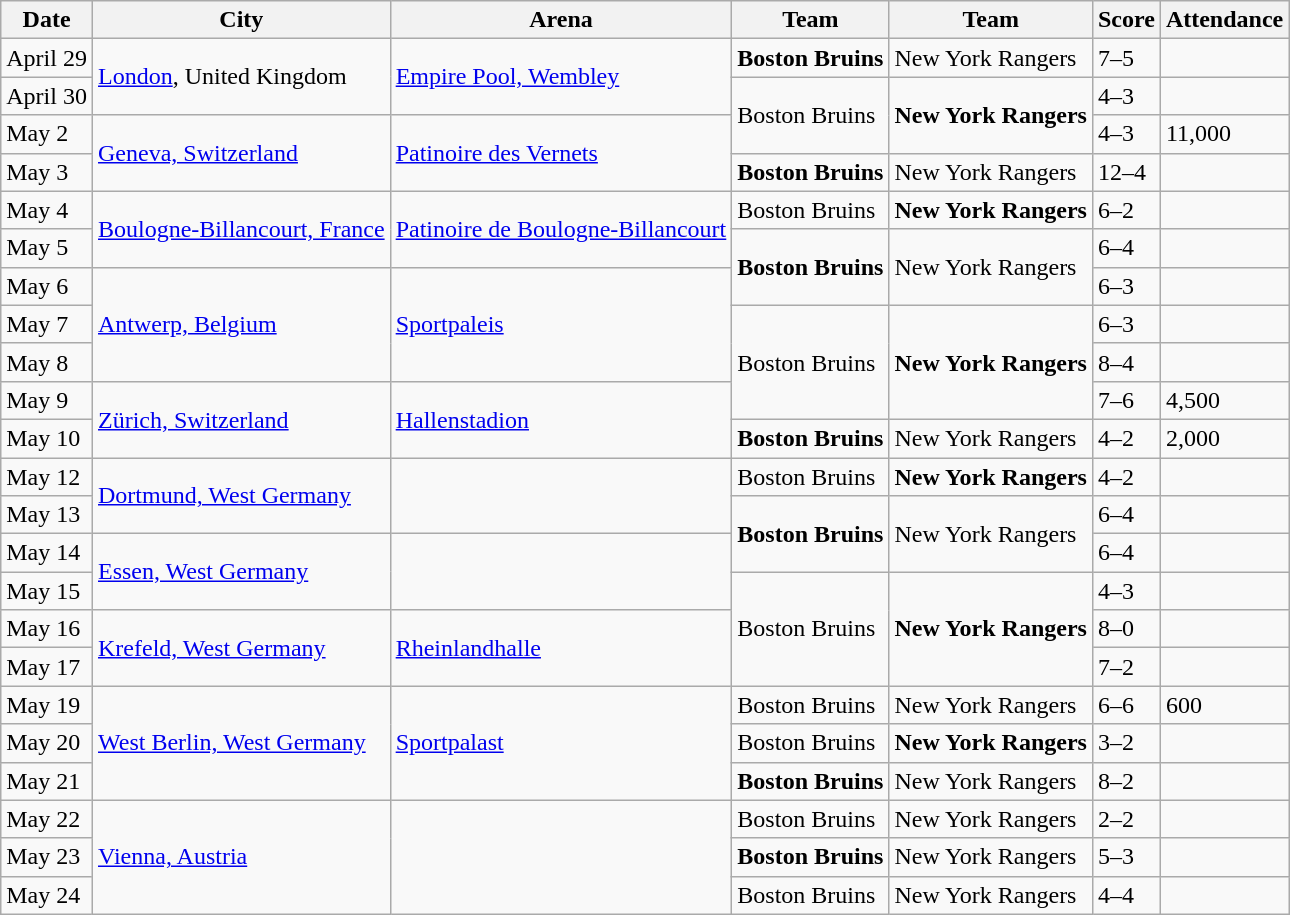<table class="wikitable">
<tr>
<th>Date</th>
<th>City</th>
<th>Arena</th>
<th>Team</th>
<th>Team</th>
<th>Score</th>
<th>Attendance</th>
</tr>
<tr>
<td>April 29</td>
<td rowspan="2"><a href='#'>London</a>, United Kingdom</td>
<td rowspan="2"><a href='#'>Empire Pool, Wembley</a></td>
<td><strong>Boston Bruins</strong></td>
<td>New York Rangers</td>
<td>7–5</td>
<td></td>
</tr>
<tr>
<td>April 30</td>
<td rowspan="2">Boston Bruins</td>
<td rowspan="2"><strong>New York Rangers</strong></td>
<td>4–3</td>
<td></td>
</tr>
<tr>
<td>May 2</td>
<td rowspan="2"><a href='#'>Geneva, Switzerland</a></td>
<td rowspan="2"><a href='#'>Patinoire des Vernets</a></td>
<td>4–3</td>
<td>11,000</td>
</tr>
<tr>
<td>May 3</td>
<td><strong>Boston Bruins</strong></td>
<td>New York Rangers</td>
<td>12–4</td>
<td></td>
</tr>
<tr>
<td>May 4</td>
<td rowspan="2"><a href='#'>Boulogne-Billancourt, France</a></td>
<td rowspan="2"><a href='#'>Patinoire de Boulogne-Billancourt</a></td>
<td>Boston Bruins</td>
<td><strong>New York Rangers</strong></td>
<td>6–2</td>
<td></td>
</tr>
<tr>
<td>May 5</td>
<td rowspan="2"><strong>Boston Bruins</strong></td>
<td rowspan="2">New York Rangers</td>
<td>6–4</td>
<td></td>
</tr>
<tr>
<td>May 6</td>
<td rowspan="3"><a href='#'>Antwerp, Belgium</a></td>
<td rowspan="3"><a href='#'>Sportpaleis</a></td>
<td>6–3</td>
<td></td>
</tr>
<tr>
<td>May 7</td>
<td rowspan="3">Boston Bruins</td>
<td rowspan="3"><strong>New York Rangers</strong></td>
<td>6–3</td>
<td></td>
</tr>
<tr>
<td>May 8</td>
<td>8–4</td>
<td></td>
</tr>
<tr>
<td>May 9</td>
<td rowspan="2"><a href='#'>Zürich, Switzerland</a></td>
<td rowspan="2"><a href='#'>Hallenstadion</a></td>
<td>7–6</td>
<td>4,500</td>
</tr>
<tr>
<td>May 10</td>
<td><strong>Boston Bruins</strong></td>
<td>New York Rangers</td>
<td>4–2</td>
<td>2,000</td>
</tr>
<tr>
<td>May 12</td>
<td rowspan="2"><a href='#'>Dortmund, West Germany</a></td>
<td rowspan="2"></td>
<td>Boston Bruins</td>
<td><strong>New York Rangers</strong></td>
<td>4–2</td>
<td></td>
</tr>
<tr>
<td>May 13</td>
<td rowspan="2"><strong>Boston Bruins</strong></td>
<td rowspan="2">New York Rangers</td>
<td>6–4</td>
<td></td>
</tr>
<tr>
<td>May 14</td>
<td rowspan="2"><a href='#'>Essen, West Germany</a></td>
<td rowspan="2"></td>
<td>6–4</td>
<td></td>
</tr>
<tr>
<td>May 15</td>
<td rowspan="3">Boston Bruins</td>
<td rowspan="3"><strong>New York Rangers</strong></td>
<td>4–3</td>
<td></td>
</tr>
<tr>
<td>May 16</td>
<td rowspan="2"><a href='#'>Krefeld, West Germany</a></td>
<td rowspan="2"><a href='#'>Rheinlandhalle</a></td>
<td>8–0</td>
<td></td>
</tr>
<tr>
<td>May 17</td>
<td>7–2</td>
<td></td>
</tr>
<tr>
<td>May 19</td>
<td rowspan="3"><a href='#'>West Berlin, West Germany</a></td>
<td rowspan="3"><a href='#'>Sportpalast</a></td>
<td>Boston Bruins</td>
<td>New York Rangers</td>
<td>6–6</td>
<td>600</td>
</tr>
<tr>
<td>May 20</td>
<td>Boston Bruins</td>
<td><strong>New York Rangers</strong></td>
<td>3–2</td>
<td></td>
</tr>
<tr>
<td>May 21</td>
<td><strong>Boston Bruins</strong></td>
<td>New York Rangers</td>
<td>8–2</td>
<td></td>
</tr>
<tr>
<td>May 22</td>
<td rowspan="3"><a href='#'>Vienna, Austria</a></td>
<td rowspan="3"></td>
<td>Boston Bruins</td>
<td>New York Rangers</td>
<td>2–2</td>
<td></td>
</tr>
<tr>
<td>May 23</td>
<td><strong>Boston Bruins</strong></td>
<td>New York Rangers</td>
<td>5–3</td>
<td></td>
</tr>
<tr>
<td>May 24</td>
<td>Boston Bruins</td>
<td>New York Rangers</td>
<td>4–4</td>
<td></td>
</tr>
</table>
